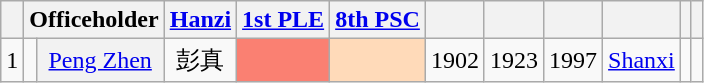<table class="wikitable sortable" style=text-align:center>
<tr>
<th scope=col></th>
<th scope=col colspan="2">Officeholder</th>
<th scope=col><a href='#'>Hanzi</a></th>
<th scope=col><a href='#'>1st PLE</a></th>
<th scope=col><a href='#'>8th PSC</a></th>
<th scope=col></th>
<th scope=col></th>
<th scope=col></th>
<th scope=col></th>
<th scope=col></th>
<th scope=col  class="unsortable"></th>
</tr>
<tr>
<td>1</td>
<td></td>
<th align="center" scope="row" style="font-weight:normal;"><a href='#'>Peng Zhen</a></th>
<td data-sort-value="122">彭真</td>
<td bgcolor = Salmon></td>
<td bgcolor = PeachPuff></td>
<td>1902</td>
<td>1923</td>
<td>1997</td>
<td><a href='#'>Shanxi</a></td>
<td></td>
<td></td>
</tr>
</table>
